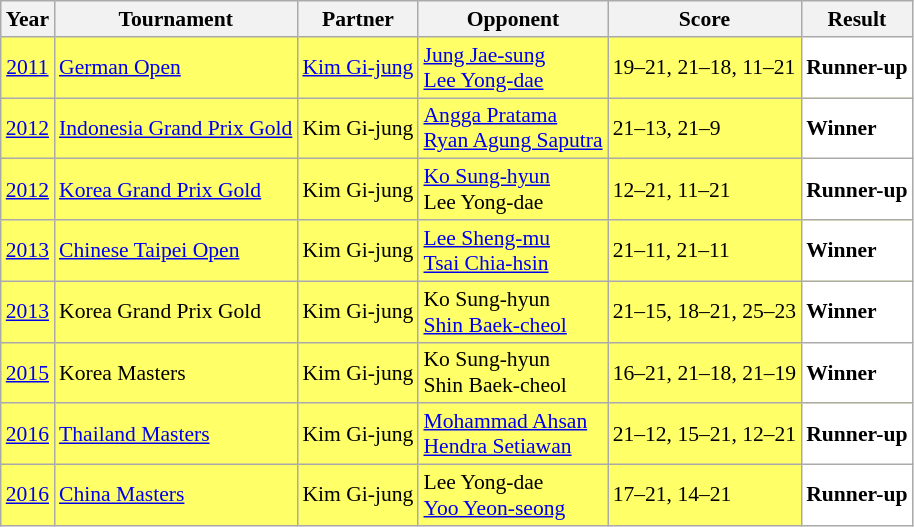<table class="sortable wikitable" style="font-size: 90%;">
<tr>
<th>Year</th>
<th>Tournament</th>
<th>Partner</th>
<th>Opponent</th>
<th>Score</th>
<th>Result</th>
</tr>
<tr style="background:#FFFF67">
<td align="center"><a href='#'>2011</a></td>
<td align="left"><a href='#'>German Open</a></td>
<td align="left"> <a href='#'>Kim Gi-jung</a></td>
<td align="left"> <a href='#'>Jung Jae-sung</a> <br>  <a href='#'>Lee Yong-dae</a></td>
<td align="left">19–21, 21–18, 11–21</td>
<td style="text-align:left; background:white"> <strong>Runner-up</strong></td>
</tr>
<tr style="background:#FFFF67">
<td align="center"><a href='#'>2012</a></td>
<td align="left"><a href='#'>Indonesia Grand Prix Gold</a></td>
<td align="left"> Kim Gi-jung</td>
<td align="left"> <a href='#'>Angga Pratama</a> <br>  <a href='#'>Ryan Agung Saputra</a></td>
<td align="left">21–13, 21–9</td>
<td style="text-align:left; background:white"> <strong>Winner</strong></td>
</tr>
<tr style="background:#FFFF67">
<td align="center"><a href='#'>2012</a></td>
<td align="left"><a href='#'>Korea Grand Prix Gold</a></td>
<td align="left"> Kim Gi-jung</td>
<td align="left"> <a href='#'>Ko Sung-hyun</a> <br>  Lee Yong-dae</td>
<td align="left">12–21, 11–21</td>
<td style="text-align:left; background:white"> <strong>Runner-up</strong></td>
</tr>
<tr style="background:#FFFF67">
<td align="center"><a href='#'>2013</a></td>
<td align="left"><a href='#'>Chinese Taipei Open</a></td>
<td align="left"> Kim Gi-jung</td>
<td align="left"> <a href='#'>Lee Sheng-mu</a> <br>  <a href='#'>Tsai Chia-hsin</a></td>
<td align="left">21–11, 21–11</td>
<td style="text-align:left; background:white"> <strong>Winner</strong></td>
</tr>
<tr style="background:#FFFF67">
<td align="center"><a href='#'>2013</a></td>
<td align="left">Korea Grand Prix Gold</td>
<td align="left"> Kim Gi-jung</td>
<td align="left"> Ko Sung-hyun <br>  <a href='#'>Shin Baek-cheol</a></td>
<td align="left">21–15, 18–21, 25–23</td>
<td style="text-align:left; background:white"> <strong>Winner</strong></td>
</tr>
<tr style="background:#FFFF67">
<td align="center"><a href='#'>2015</a></td>
<td align="left">Korea Masters</td>
<td align="left"> Kim Gi-jung</td>
<td align="left"> Ko Sung-hyun <br>  Shin Baek-cheol</td>
<td align="left">16–21, 21–18, 21–19</td>
<td style="text-align:left; background:white"> <strong>Winner</strong></td>
</tr>
<tr style="background:#FFFF67">
<td align="center"><a href='#'>2016</a></td>
<td align="left"><a href='#'>Thailand Masters</a></td>
<td align="left"> Kim Gi-jung</td>
<td align="left"> <a href='#'>Mohammad Ahsan</a> <br>  <a href='#'>Hendra Setiawan</a></td>
<td align="left">21–12, 15–21, 12–21</td>
<td style="text-align:left; background:white"> <strong>Runner-up</strong></td>
</tr>
<tr style="background:#FFFF67">
<td align="center"><a href='#'>2016</a></td>
<td align="left"><a href='#'>China Masters</a></td>
<td align="left"> Kim Gi-jung</td>
<td align="left"> Lee Yong-dae <br>  <a href='#'>Yoo Yeon-seong</a></td>
<td align="left">17–21, 14–21</td>
<td style="text-align:left; background:white"> <strong>Runner-up</strong></td>
</tr>
</table>
